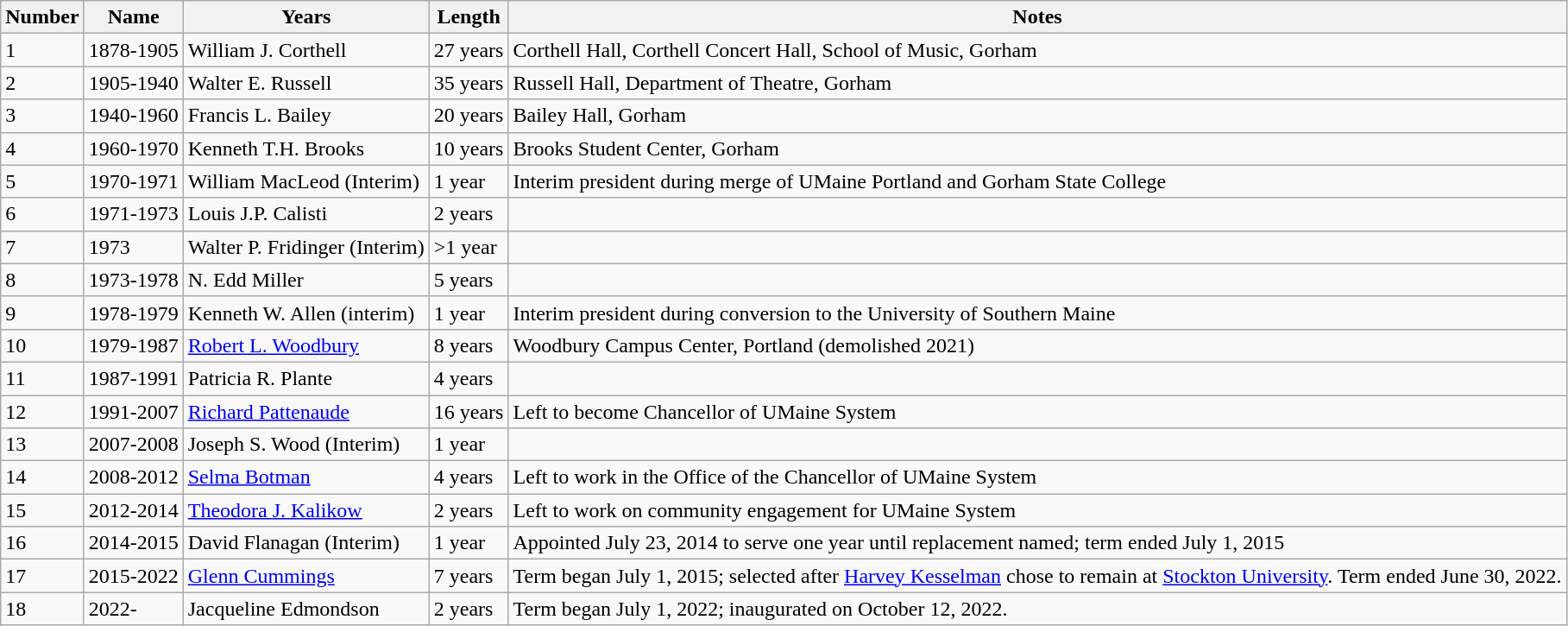<table class="wikitable" border="1">
<tr>
<th>Number</th>
<th>Name</th>
<th>Years</th>
<th>Length</th>
<th>Notes</th>
</tr>
<tr>
<td>1</td>
<td>1878-1905</td>
<td>William J. Corthell</td>
<td>27 years</td>
<td>Corthell Hall, Corthell Concert Hall, School of Music, Gorham</td>
</tr>
<tr>
<td>2</td>
<td>1905-1940</td>
<td>Walter E. Russell</td>
<td>35 years</td>
<td>Russell Hall, Department of Theatre, Gorham</td>
</tr>
<tr>
<td>3</td>
<td>1940-1960</td>
<td>Francis L. Bailey</td>
<td>20 years</td>
<td>Bailey Hall, Gorham</td>
</tr>
<tr>
<td>4</td>
<td>1960-1970</td>
<td>Kenneth T.H. Brooks</td>
<td>10 years</td>
<td>Brooks Student Center, Gorham</td>
</tr>
<tr>
<td>5</td>
<td>1970-1971</td>
<td>William MacLeod (Interim)</td>
<td>1 year</td>
<td>Interim president during merge of UMaine Portland and Gorham State College</td>
</tr>
<tr>
<td>6</td>
<td>1971-1973</td>
<td>Louis J.P. Calisti</td>
<td>2 years</td>
<td></td>
</tr>
<tr>
<td>7</td>
<td>1973</td>
<td>Walter P. Fridinger (Interim)</td>
<td>>1 year</td>
<td></td>
</tr>
<tr>
<td>8</td>
<td>1973-1978</td>
<td>N. Edd Miller</td>
<td>5 years</td>
<td></td>
</tr>
<tr>
<td>9</td>
<td>1978-1979</td>
<td>Kenneth W. Allen (interim)</td>
<td>1 year</td>
<td>Interim president during conversion to the University of Southern Maine</td>
</tr>
<tr>
<td>10</td>
<td>1979-1987</td>
<td><a href='#'>Robert L. Woodbury</a></td>
<td>8 years</td>
<td>Woodbury Campus Center, Portland (demolished 2021)</td>
</tr>
<tr>
<td>11</td>
<td>1987-1991</td>
<td>Patricia R. Plante</td>
<td>4 years</td>
</tr>
<tr>
<td>12</td>
<td>1991-2007</td>
<td><a href='#'>Richard Pattenaude</a></td>
<td>16 years</td>
<td>Left to become Chancellor of UMaine System</td>
</tr>
<tr>
<td>13</td>
<td>2007-2008</td>
<td>Joseph S. Wood (Interim)</td>
<td>1 year</td>
<td></td>
</tr>
<tr>
<td>14</td>
<td>2008-2012</td>
<td><a href='#'>Selma Botman</a></td>
<td>4 years</td>
<td>Left to work in the Office of the Chancellor of UMaine System</td>
</tr>
<tr>
<td>15</td>
<td>2012-2014</td>
<td><a href='#'>Theodora J. Kalikow</a></td>
<td>2 years</td>
<td>Left to work on community engagement for UMaine System</td>
</tr>
<tr>
<td>16</td>
<td>2014-2015</td>
<td>David Flanagan (Interim)</td>
<td>1 year</td>
<td>Appointed July 23, 2014 to serve one year until replacement named; term ended July 1, 2015</td>
</tr>
<tr>
<td>17</td>
<td>2015-2022</td>
<td><a href='#'>Glenn Cummings</a></td>
<td>7 years</td>
<td>Term began July 1, 2015; selected after <a href='#'>Harvey Kesselman</a> chose to remain at <a href='#'>Stockton University</a>. Term ended June 30, 2022.</td>
</tr>
<tr>
<td>18</td>
<td>2022-</td>
<td>Jacqueline Edmondson</td>
<td>2 years</td>
<td>Term began July 1, 2022; inaugurated on October 12, 2022.</td>
</tr>
</table>
